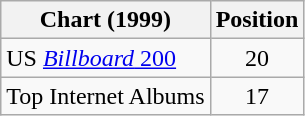<table class="wikitable">
<tr>
<th>Chart (1999)</th>
<th>Position</th>
</tr>
<tr>
<td>US <a href='#'><em>Billboard</em> 200</a></td>
<td align=center>20</td>
</tr>
<tr>
<td>Top Internet Albums</td>
<td align=center>17</td>
</tr>
</table>
